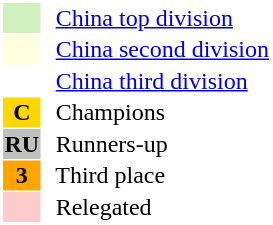<table style="border: 1px solid #ffffff; background-color: #ffffff" cellspacing="1" cellpadding="1">
<tr>
<td bgcolor="#D0F0C0" width="20"></td>
<td bgcolor="#ffffff" align="left">  <a href='#'>China top division</a></td>
</tr>
<tr>
<td bgcolor="#FFFFE0" width="20"></td>
<td bgcolor="#ffffff" align="left">  <a href='#'>China second division</a></td>
</tr>
<tr>
<th bgcolor="#ffffff" width="20"></th>
<td bgcolor="#ffffff" align="left">  <a href='#'>China third division</a></td>
</tr>
<tr>
<th bgcolor="#FFD700" width="20">C</th>
<td bgcolor="#ffffff" align="left">  Champions</td>
</tr>
<tr>
<th bgcolor="#C0C0C0" width="20">RU</th>
<td bgcolor="#ffffff" align="left">  Runners-up</td>
</tr>
<tr>
<th bgcolor="#FFA500" width="20">3</th>
<td bgcolor="#ffffff" align="left">  Third place</td>
</tr>
<tr>
<th bgcolor="#ffcccc" width="20"></th>
<td bgcolor="#ffffff" align="left">  Relegated</td>
</tr>
</table>
